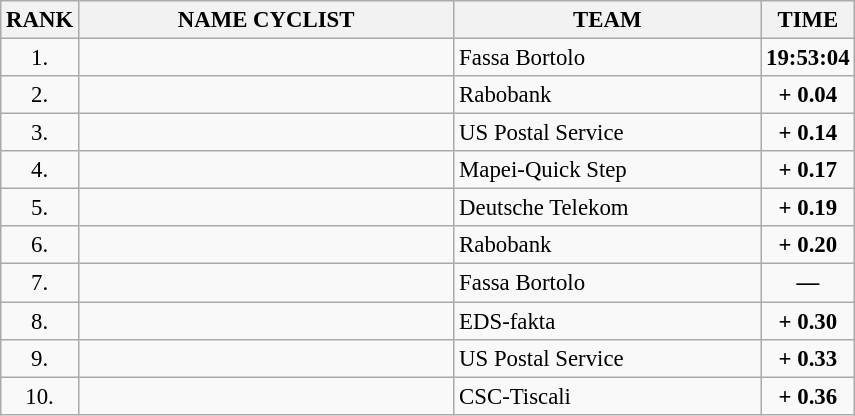<table class="wikitable" style="font-size:95%;">
<tr>
<th>RANK</th>
<th align="left" style="width: 16em">NAME CYCLIST</th>
<th align="left" style="width: 13em">TEAM</th>
<th>TIME</th>
</tr>
<tr>
<td align="center">1.</td>
<td></td>
<td>Fassa Bortolo</td>
<td align="center"><strong>19:53:04</strong></td>
</tr>
<tr>
<td align="center">2.</td>
<td></td>
<td>Rabobank</td>
<td align="center"><strong>+ 0.04</strong></td>
</tr>
<tr>
<td align="center">3.</td>
<td></td>
<td>US Postal Service</td>
<td align="center"><strong>+ 0.14</strong></td>
</tr>
<tr>
<td align="center">4.</td>
<td></td>
<td>Mapei-Quick Step</td>
<td align="center"><strong>+ 0.17</strong></td>
</tr>
<tr>
<td align="center">5.</td>
<td></td>
<td>Deutsche Telekom</td>
<td align="center"><strong>+ 0.19</strong></td>
</tr>
<tr>
<td align="center">6.</td>
<td></td>
<td>Rabobank</td>
<td align="center"><strong>+ 0.20</strong></td>
</tr>
<tr>
<td align="center">7.</td>
<td></td>
<td>Fassa Bortolo</td>
<td align="center"><strong>—</strong></td>
</tr>
<tr>
<td align="center">8.</td>
<td></td>
<td>EDS-fakta</td>
<td align="center"><strong>+ 0.30</strong></td>
</tr>
<tr>
<td align="center">9.</td>
<td></td>
<td>US Postal Service</td>
<td align="center"><strong>+ 0.33</strong></td>
</tr>
<tr>
<td align="center">10.</td>
<td></td>
<td>CSC-Tiscali</td>
<td align="center"><strong>+ 0.36</strong></td>
</tr>
</table>
